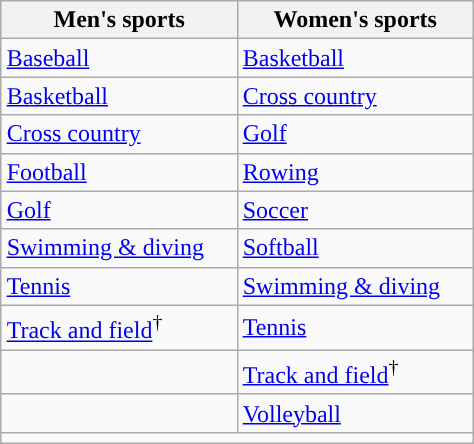<table class="wikitable" style="float:right; clear:right; margin:0 0 1em 1em;">
<tr>
<th width=150px>Men's sports</th>
<th width=150px>Women's sports</th>
</tr>
<tr>
<td><a href='#'>Baseball</a></td>
<td><a href='#'>Basketball</a></td>
</tr>
<tr>
<td><a href='#'>Basketball</a></td>
<td><a href='#'>Cross country</a></td>
</tr>
<tr>
<td><a href='#'>Cross country</a></td>
<td><a href='#'>Golf</a></td>
</tr>
<tr>
<td><a href='#'>Football</a></td>
<td><a href='#'>Rowing</a></td>
</tr>
<tr>
<td><a href='#'>Golf</a></td>
<td><a href='#'>Soccer</a></td>
</tr>
<tr>
<td><a href='#'>Swimming & diving</a></td>
<td><a href='#'>Softball</a></td>
</tr>
<tr>
<td><a href='#'>Tennis</a></td>
<td><a href='#'>Swimming & diving</a></td>
</tr>
<tr>
<td><a href='#'>Track and field</a><sup>†</sup></td>
<td><a href='#'>Tennis</a></td>
</tr>
<tr>
<td></td>
<td><a href='#'>Track and field</a><sup>†</sup></td>
</tr>
<tr>
<td></td>
<td><a href='#'>Volleyball</a></td>
</tr>
<tr>
<td colspan="2"></td>
</tr>
</table>
